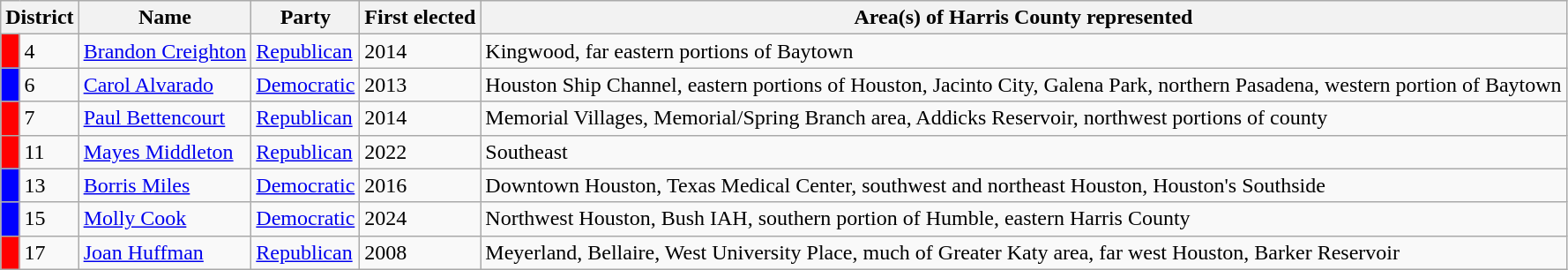<table class="wikitable">
<tr>
<th colspan="2" style="text-align:center; vertical-align:bottom;">District</th>
<th style="text-align:center; vertical-align:bottom;">Name</th>
<th style="text-align:center; vertical-align:bottom;">Party</th>
<th style="text-align:center; vertical-align:bottom;">First elected</th>
<th style="text-align:center; vertical-align:bottom;">Area(s) of Harris County represented</th>
</tr>
<tr>
<td style="background:red;"></td>
<td>4</td>
<td><a href='#'>Brandon Creighton</a></td>
<td><a href='#'>Republican</a></td>
<td>2014</td>
<td>Kingwood, far eastern portions of Baytown</td>
</tr>
<tr>
<td style="background:blue;"></td>
<td>6</td>
<td><a href='#'>Carol Alvarado</a></td>
<td><a href='#'>Democratic</a></td>
<td>2013</td>
<td>Houston Ship Channel, eastern portions of Houston, Jacinto City, Galena Park, northern Pasadena, western portion of Baytown</td>
</tr>
<tr>
<td style="background:red;"></td>
<td>7</td>
<td><a href='#'>Paul Bettencourt</a></td>
<td><a href='#'>Republican</a></td>
<td>2014</td>
<td>Memorial Villages, Memorial/Spring Branch area, Addicks Reservoir, northwest portions of county</td>
</tr>
<tr>
<td style="background:red;"></td>
<td>11</td>
<td><a href='#'>Mayes Middleton</a></td>
<td><a href='#'>Republican</a></td>
<td>2022</td>
<td>Southeast</td>
</tr>
<tr>
<td style="background:blue;"></td>
<td>13</td>
<td><a href='#'>Borris Miles</a></td>
<td><a href='#'>Democratic</a></td>
<td>2016</td>
<td>Downtown Houston, Texas Medical Center, southwest and northeast Houston, Houston's Southside</td>
</tr>
<tr>
<td style="background:blue;"></td>
<td>15</td>
<td><a href='#'>Molly Cook</a></td>
<td><a href='#'>Democratic</a></td>
<td>2024</td>
<td>Northwest Houston, Bush IAH, southern portion of Humble, eastern Harris County</td>
</tr>
<tr>
<td style="background:red;"></td>
<td>17</td>
<td><a href='#'>Joan Huffman</a></td>
<td><a href='#'>Republican</a></td>
<td>2008</td>
<td>Meyerland, Bellaire, West University Place, much of Greater Katy area, far west Houston, Barker Reservoir</td>
</tr>
</table>
